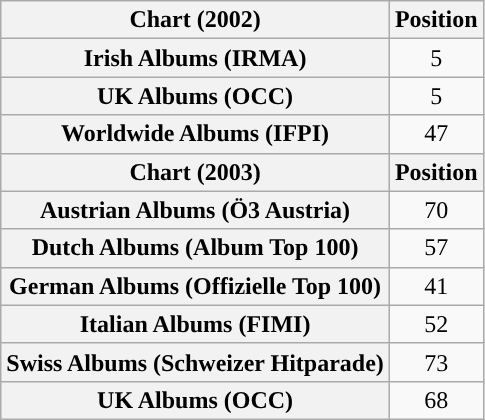<table class="wikitable plainrowheaders">
<tr>
<th scope="col">Chart (2002)</th>
<th scope="col">Position</th>
</tr>
<tr>
<th scope="row">Irish Albums (IRMA)</th>
<td align="center">5</td>
</tr>
<tr>
<th scope="row">UK Albums (OCC)</th>
<td align="center">5</td>
</tr>
<tr>
<th scope="row">Worldwide Albums (IFPI)</th>
<td align="center">47</td>
</tr>
<tr>
<th scope="col">Chart (2003)</th>
<th scope="col">Position</th>
</tr>
<tr>
<th scope="row">Austrian Albums (Ö3 Austria)</th>
<td align="center">70</td>
</tr>
<tr>
<th scope="row">Dutch Albums (Album Top 100)</th>
<td align="center">57</td>
</tr>
<tr>
<th scope="row">German Albums (Offizielle Top 100)</th>
<td align="center">41</td>
</tr>
<tr>
<th scope="row">Italian Albums (FIMI)</th>
<td align="center">52</td>
</tr>
<tr>
<th scope="row">Swiss Albums (Schweizer Hitparade)</th>
<td align="center">73</td>
</tr>
<tr>
<th scope="row">UK Albums (OCC)</th>
<td align="center">68</td>
</tr>
</table>
